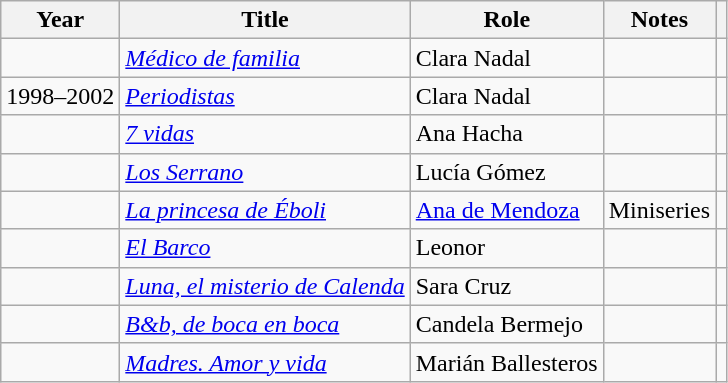<table class="wikitable sortable">
<tr>
<th>Year</th>
<th>Title</th>
<th>Role</th>
<th class = "unsortable">Notes</th>
<th class = "unsortable"></th>
</tr>
<tr>
<td></td>
<td><em><a href='#'>Médico de familia</a></em></td>
<td>Clara Nadal</td>
<td></td>
<td></td>
</tr>
<tr>
<td>1998–2002</td>
<td><em><a href='#'>Periodistas</a></em></td>
<td>Clara Nadal</td>
<td></td>
<td></td>
</tr>
<tr>
<td></td>
<td><em><a href='#'>7 vidas</a></em></td>
<td>Ana Hacha</td>
<td></td>
<td></td>
</tr>
<tr>
<td></td>
<td><em><a href='#'>Los Serrano</a></em></td>
<td>Lucía Gómez</td>
<td></td>
<td></td>
</tr>
<tr>
<td></td>
<td><em><a href='#'>La princesa de Éboli</a></em></td>
<td><a href='#'>Ana de Mendoza</a></td>
<td>Miniseries</td>
<td></td>
</tr>
<tr>
<td></td>
<td><em><a href='#'>El Barco</a></em></td>
<td>Leonor</td>
<td></td>
<td></td>
</tr>
<tr>
<td></td>
<td><em><a href='#'>Luna, el misterio de Calenda</a></em></td>
<td>Sara Cruz</td>
<td></td>
<td></td>
</tr>
<tr>
<td></td>
<td><em><a href='#'>B&b, de boca en boca</a></em></td>
<td>Candela Bermejo</td>
<td></td>
<td></td>
</tr>
<tr>
<td></td>
<td><em><a href='#'>Madres. Amor y vida</a></em></td>
<td>Marián Ballesteros</td>
<td></td>
<td></td>
</tr>
</table>
